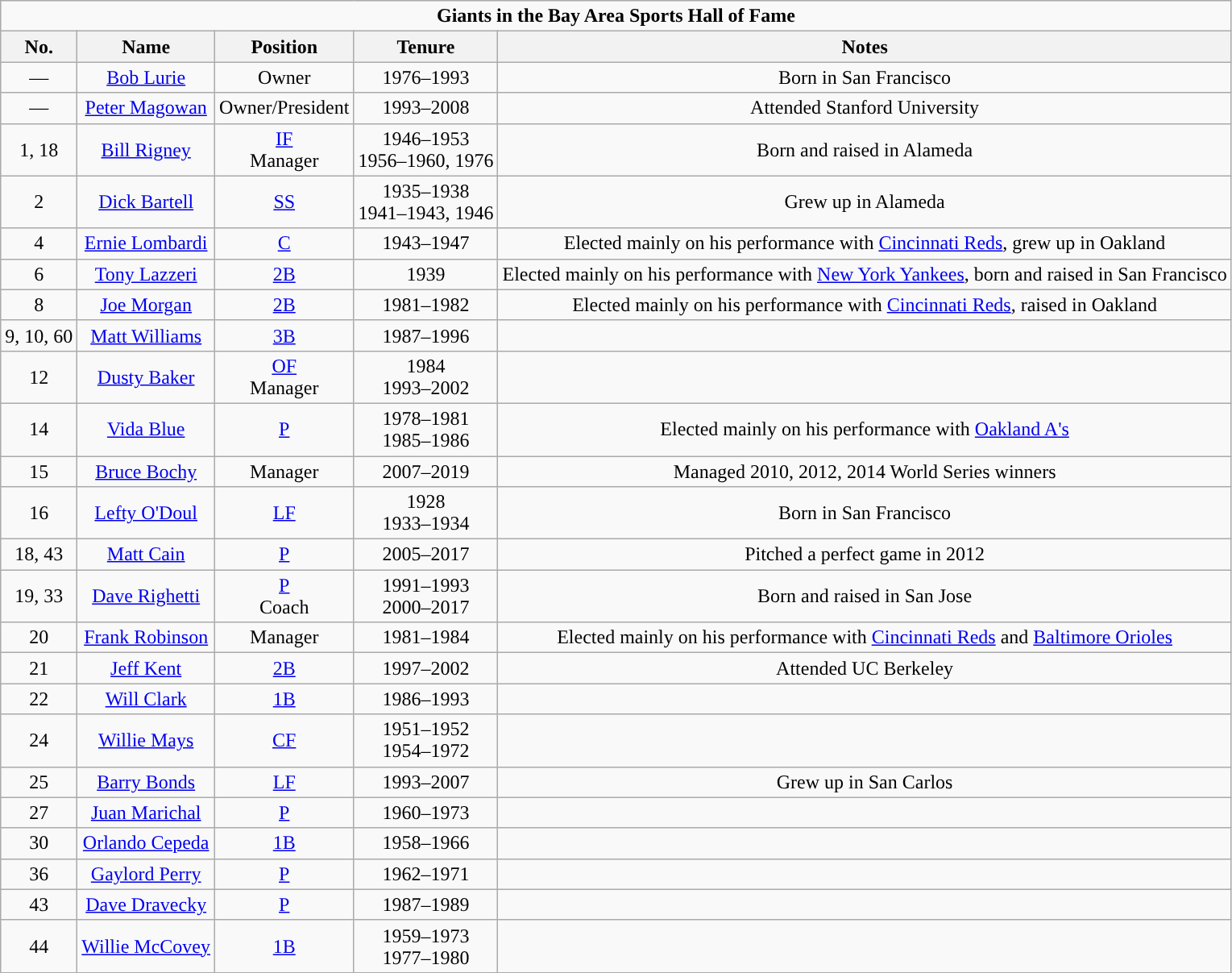<table class="wikitable" style="text-align:center">
<tr>
<td colspan="5"><strong>Giants in the Bay Area Sports Hall of Fame</strong></td>
</tr>
<tr>
<th>No.</th>
<th>Name</th>
<th>Position</th>
<th>Tenure</th>
<th>Notes</th>
</tr>
<tr>
<td>—</td>
<td><a href='#'>Bob Lurie</a></td>
<td>Owner</td>
<td>1976–1993</td>
<td>Born in San Francisco</td>
</tr>
<tr>
<td>—</td>
<td><a href='#'>Peter Magowan</a></td>
<td>Owner/President</td>
<td>1993–2008</td>
<td>Attended Stanford University</td>
</tr>
<tr>
<td>1, 18</td>
<td><a href='#'>Bill Rigney</a></td>
<td><a href='#'>IF</a><br>Manager</td>
<td>1946–1953<br>1956–1960, 1976</td>
<td>Born and raised in Alameda</td>
</tr>
<tr>
<td>2</td>
<td><a href='#'>Dick Bartell</a></td>
<td><a href='#'>SS</a></td>
<td>1935–1938<br>1941–1943, 1946</td>
<td>Grew up in Alameda</td>
</tr>
<tr>
<td>4</td>
<td><a href='#'>Ernie Lombardi</a></td>
<td><a href='#'>C</a></td>
<td>1943–1947</td>
<td>Elected mainly on his performance with <a href='#'>Cincinnati Reds</a>, grew up in Oakland</td>
</tr>
<tr>
<td>6</td>
<td><a href='#'>Tony Lazzeri</a></td>
<td><a href='#'>2B</a></td>
<td>1939</td>
<td>Elected mainly on his performance with <a href='#'>New York Yankees</a>, born and raised in San Francisco</td>
</tr>
<tr>
<td>8</td>
<td><a href='#'>Joe Morgan</a></td>
<td><a href='#'>2B</a></td>
<td>1981–1982</td>
<td>Elected mainly on his performance with <a href='#'>Cincinnati Reds</a>, raised in Oakland</td>
</tr>
<tr>
<td>9, 10, 60</td>
<td><a href='#'>Matt Williams</a></td>
<td><a href='#'>3B</a></td>
<td>1987–1996</td>
<td></td>
</tr>
<tr>
<td>12</td>
<td><a href='#'>Dusty Baker</a></td>
<td><a href='#'>OF</a><br>Manager</td>
<td>1984<br>1993–2002</td>
<td></td>
</tr>
<tr>
<td>14</td>
<td><a href='#'>Vida Blue</a></td>
<td><a href='#'>P</a></td>
<td>1978–1981<br>1985–1986</td>
<td>Elected mainly on his performance with <a href='#'>Oakland A's</a></td>
</tr>
<tr>
<td>15</td>
<td><a href='#'>Bruce Bochy</a></td>
<td>Manager</td>
<td>2007–2019</td>
<td>Managed 2010, 2012, 2014 World Series winners</td>
</tr>
<tr>
<td>16</td>
<td><a href='#'>Lefty O'Doul</a></td>
<td><a href='#'>LF</a></td>
<td>1928<br>1933–1934</td>
<td>Born in San Francisco</td>
</tr>
<tr>
<td>18, 43</td>
<td><a href='#'>Matt Cain</a></td>
<td><a href='#'>P</a></td>
<td>2005–2017</td>
<td>Pitched a perfect game in 2012</td>
</tr>
<tr>
<td>19, 33</td>
<td><a href='#'>Dave Righetti</a></td>
<td><a href='#'>P</a><br>Coach</td>
<td>1991–1993<br>2000–2017</td>
<td>Born and raised in San Jose</td>
</tr>
<tr>
<td>20</td>
<td><a href='#'>Frank Robinson</a></td>
<td>Manager</td>
<td>1981–1984</td>
<td>Elected mainly on his performance with <a href='#'>Cincinnati Reds</a> and <a href='#'>Baltimore Orioles</a></td>
</tr>
<tr>
<td>21</td>
<td><a href='#'>Jeff Kent</a></td>
<td><a href='#'>2B</a></td>
<td>1997–2002</td>
<td>Attended UC Berkeley</td>
</tr>
<tr>
<td>22</td>
<td><a href='#'>Will Clark</a></td>
<td><a href='#'>1B</a></td>
<td>1986–1993</td>
<td></td>
</tr>
<tr>
<td>24</td>
<td><a href='#'>Willie Mays</a></td>
<td><a href='#'>CF</a></td>
<td>1951–1952<br>1954–1972</td>
<td></td>
</tr>
<tr>
<td>25</td>
<td><a href='#'>Barry Bonds</a></td>
<td><a href='#'>LF</a></td>
<td>1993–2007</td>
<td>Grew up in San Carlos</td>
</tr>
<tr>
<td>27</td>
<td><a href='#'>Juan Marichal</a></td>
<td><a href='#'>P</a></td>
<td>1960–1973</td>
<td></td>
</tr>
<tr>
<td>30</td>
<td><a href='#'>Orlando Cepeda</a></td>
<td><a href='#'>1B</a></td>
<td>1958–1966</td>
<td></td>
</tr>
<tr>
<td>36</td>
<td><a href='#'>Gaylord Perry</a></td>
<td><a href='#'>P</a></td>
<td>1962–1971</td>
<td></td>
</tr>
<tr>
<td>43</td>
<td><a href='#'>Dave Dravecky</a></td>
<td><a href='#'>P</a></td>
<td>1987–1989</td>
<td></td>
</tr>
<tr>
<td>44</td>
<td><a href='#'>Willie McCovey</a></td>
<td><a href='#'>1B</a></td>
<td>1959–1973<br>1977–1980</td>
<td></td>
</tr>
</table>
